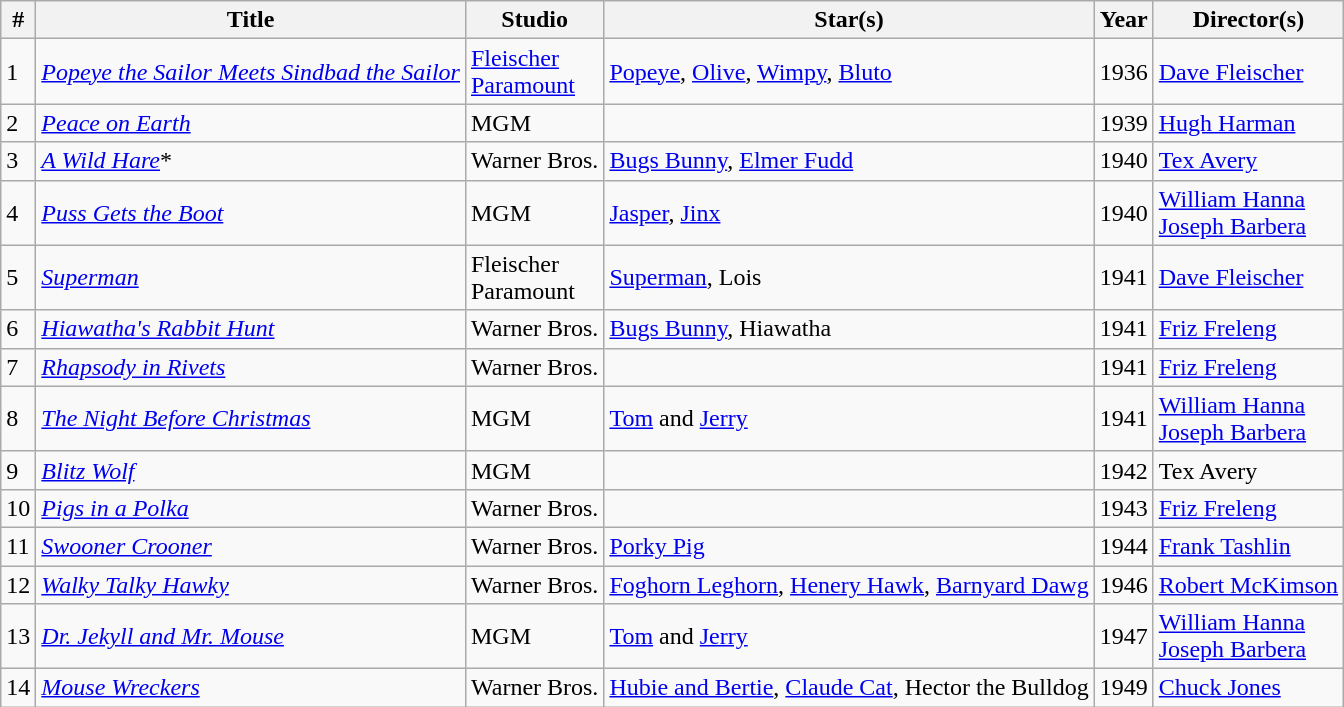<table class="wikitable sortable">
<tr>
<th>#</th>
<th>Title</th>
<th>Studio</th>
<th>Star(s)</th>
<th>Year</th>
<th>Director(s)</th>
</tr>
<tr>
<td>1</td>
<td><em><a href='#'>Popeye the Sailor Meets Sindbad the Sailor</a></em></td>
<td><a href='#'>Fleischer</a><br><a href='#'>Paramount</a></td>
<td><a href='#'>Popeye</a>, <a href='#'>Olive</a>, <a href='#'>Wimpy</a>, <a href='#'>Bluto</a></td>
<td>1936</td>
<td><a href='#'>Dave Fleischer</a></td>
</tr>
<tr>
<td>2</td>
<td><em><a href='#'>Peace on Earth</a></em></td>
<td>MGM</td>
<td></td>
<td>1939</td>
<td><a href='#'>Hugh Harman</a></td>
</tr>
<tr>
<td>3</td>
<td><em><a href='#'>A Wild Hare</a></em>*</td>
<td>Warner Bros.</td>
<td><a href='#'>Bugs Bunny</a>, <a href='#'>Elmer Fudd</a></td>
<td>1940</td>
<td><a href='#'>Tex Avery</a></td>
</tr>
<tr>
<td>4</td>
<td><em><a href='#'>Puss Gets the Boot</a></em></td>
<td>MGM</td>
<td><a href='#'>Jasper</a>, <a href='#'>Jinx</a></td>
<td>1940</td>
<td><a href='#'>William Hanna</a><br><a href='#'>Joseph Barbera</a></td>
</tr>
<tr>
<td>5</td>
<td><em><a href='#'>Superman</a></em></td>
<td>Fleischer<br>Paramount</td>
<td><a href='#'>Superman</a>, Lois</td>
<td>1941</td>
<td><a href='#'>Dave Fleischer</a></td>
</tr>
<tr>
<td>6</td>
<td><em><a href='#'>Hiawatha's Rabbit Hunt</a></em></td>
<td>Warner Bros.</td>
<td><a href='#'>Bugs Bunny</a>, Hiawatha</td>
<td>1941</td>
<td><a href='#'>Friz Freleng</a></td>
</tr>
<tr>
<td>7</td>
<td><em><a href='#'>Rhapsody in Rivets</a></em></td>
<td>Warner Bros.</td>
<td></td>
<td>1941</td>
<td><a href='#'>Friz Freleng</a></td>
</tr>
<tr>
<td>8</td>
<td><em><a href='#'>The Night Before Christmas</a></em></td>
<td>MGM</td>
<td><a href='#'>Tom</a> and <a href='#'>Jerry</a></td>
<td>1941</td>
<td><a href='#'>William Hanna</a><br><a href='#'>Joseph Barbera</a></td>
</tr>
<tr>
<td>9</td>
<td><em><a href='#'>Blitz Wolf</a></em></td>
<td>MGM</td>
<td></td>
<td>1942</td>
<td>Tex Avery</td>
</tr>
<tr>
<td>10</td>
<td><em><a href='#'>Pigs in a Polka</a></em></td>
<td>Warner Bros.</td>
<td></td>
<td>1943</td>
<td><a href='#'>Friz Freleng</a></td>
</tr>
<tr>
<td>11</td>
<td><em><a href='#'>Swooner Crooner</a></em></td>
<td>Warner Bros.</td>
<td><a href='#'>Porky Pig</a></td>
<td>1944</td>
<td><a href='#'>Frank Tashlin</a></td>
</tr>
<tr>
<td>12</td>
<td><em><a href='#'>Walky Talky Hawky</a></em></td>
<td>Warner Bros.</td>
<td><a href='#'>Foghorn Leghorn</a>, <a href='#'>Henery Hawk</a>, <a href='#'>Barnyard Dawg</a></td>
<td>1946</td>
<td><a href='#'>Robert McKimson</a></td>
</tr>
<tr>
<td>13</td>
<td><em><a href='#'>Dr. Jekyll and Mr. Mouse</a></em></td>
<td>MGM</td>
<td><a href='#'>Tom</a> and <a href='#'>Jerry</a></td>
<td>1947</td>
<td><a href='#'>William Hanna</a><br><a href='#'>Joseph Barbera</a></td>
</tr>
<tr>
<td>14</td>
<td><em><a href='#'>Mouse Wreckers</a></em></td>
<td>Warner Bros.</td>
<td><a href='#'>Hubie and Bertie</a>, <a href='#'>Claude Cat</a>, Hector the Bulldog</td>
<td>1949</td>
<td><a href='#'>Chuck Jones</a></td>
</tr>
</table>
